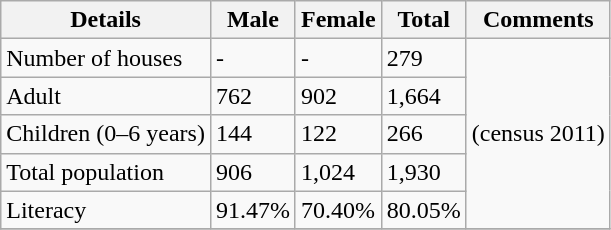<table class="wikitable sortable">
<tr>
<th>Details</th>
<th>Male</th>
<th>Female</th>
<th>Total</th>
<th>Comments</th>
</tr>
<tr>
<td>Number of houses</td>
<td>-</td>
<td>-</td>
<td>279</td>
<td rowspan="5">(census 2011) </td>
</tr>
<tr>
<td>Adult</td>
<td>762</td>
<td>902</td>
<td>1,664</td>
</tr>
<tr>
<td>Children (0–6 years)</td>
<td>144</td>
<td>122</td>
<td>266</td>
</tr>
<tr>
<td>Total population</td>
<td>906</td>
<td>1,024</td>
<td>1,930</td>
</tr>
<tr>
<td>Literacy</td>
<td>91.47%</td>
<td>70.40%</td>
<td>80.05%</td>
</tr>
<tr>
</tr>
</table>
